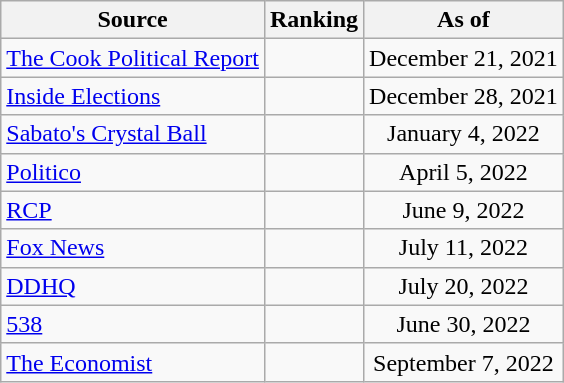<table class="wikitable" style="text-align:center">
<tr>
<th>Source</th>
<th>Ranking</th>
<th>As of</th>
</tr>
<tr>
<td align=left><a href='#'>The Cook Political Report</a></td>
<td></td>
<td>December 21, 2021</td>
</tr>
<tr>
<td align=left><a href='#'>Inside Elections</a></td>
<td></td>
<td>December 28, 2021</td>
</tr>
<tr>
<td align=left><a href='#'>Sabato's Crystal Ball</a></td>
<td></td>
<td>January 4, 2022</td>
</tr>
<tr>
<td align=left><a href='#'>Politico</a></td>
<td></td>
<td>April 5, 2022</td>
</tr>
<tr>
<td align="left"><a href='#'>RCP</a></td>
<td></td>
<td>June 9, 2022</td>
</tr>
<tr>
<td align=left><a href='#'>Fox News</a></td>
<td></td>
<td>July 11, 2022</td>
</tr>
<tr>
<td align="left"><a href='#'>DDHQ</a></td>
<td></td>
<td>July 20, 2022</td>
</tr>
<tr>
<td align="left"><a href='#'>538</a></td>
<td></td>
<td>June 30, 2022</td>
</tr>
<tr>
<td align="left"><a href='#'>The Economist</a></td>
<td></td>
<td>September 7, 2022</td>
</tr>
</table>
